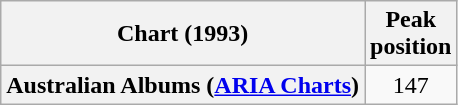<table class="wikitable sortable plainrowheaders" style="text-align:center">
<tr>
<th scope="col">Chart (1993)</th>
<th scope="col">Peak<br>position</th>
</tr>
<tr>
<th scope="row">Australian Albums (<a href='#'>ARIA Charts</a>)</th>
<td>147</td>
</tr>
</table>
